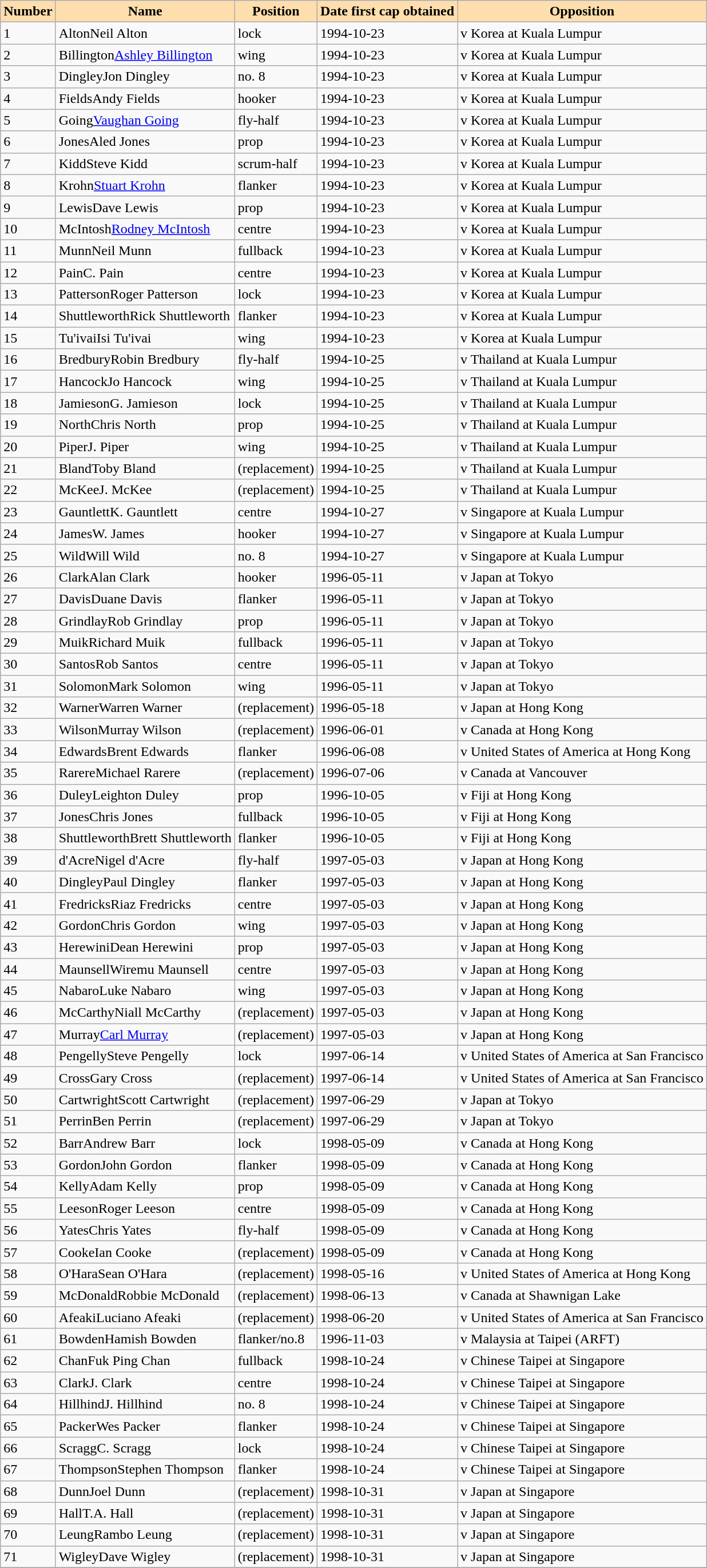<table class="sortable wikitable" align="center">
<tr>
<th data-sort-type="number" style="background:#ffdead;">Number</th>
<th style="background:#ffdead;">Name</th>
<th style="background:#ffdead;">Position</th>
<th style="background:#ffdead;">Date first cap obtained</th>
<th style="background:#ffdead;">Opposition</th>
</tr>
<tr>
<td>1</td>
<td><span>Alton</span>Neil Alton</td>
<td>lock</td>
<td>1994-10-23</td>
<td>v Korea at Kuala Lumpur</td>
</tr>
<tr>
<td>2</td>
<td><span>Billington</span><a href='#'>Ashley Billington</a></td>
<td>wing</td>
<td>1994-10-23</td>
<td>v Korea at Kuala Lumpur</td>
</tr>
<tr>
<td>3</td>
<td><span>Dingley</span>Jon Dingley</td>
<td>no. 8</td>
<td>1994-10-23</td>
<td>v Korea at Kuala Lumpur</td>
</tr>
<tr>
<td>4</td>
<td><span>Fields</span>Andy Fields</td>
<td>hooker</td>
<td>1994-10-23</td>
<td>v Korea at Kuala Lumpur</td>
</tr>
<tr>
<td>5</td>
<td><span>Going</span><a href='#'>Vaughan Going</a></td>
<td>fly-half</td>
<td>1994-10-23</td>
<td>v Korea at Kuala Lumpur</td>
</tr>
<tr>
<td>6</td>
<td><span>Jones</span>Aled Jones</td>
<td>prop</td>
<td>1994-10-23</td>
<td>v Korea at Kuala Lumpur</td>
</tr>
<tr>
<td>7</td>
<td><span>Kidd</span>Steve Kidd</td>
<td>scrum-half</td>
<td>1994-10-23</td>
<td>v Korea at Kuala Lumpur</td>
</tr>
<tr>
<td>8</td>
<td><span>Krohn</span><a href='#'>Stuart Krohn</a></td>
<td>flanker</td>
<td>1994-10-23</td>
<td>v Korea at Kuala Lumpur</td>
</tr>
<tr>
<td>9</td>
<td><span>Lewis</span>Dave Lewis</td>
<td>prop</td>
<td>1994-10-23</td>
<td>v Korea at Kuala Lumpur</td>
</tr>
<tr>
<td>10</td>
<td><span>McIntosh</span><a href='#'>Rodney McIntosh</a></td>
<td>centre</td>
<td>1994-10-23</td>
<td>v Korea at Kuala Lumpur</td>
</tr>
<tr>
<td>11</td>
<td><span>Munn</span>Neil Munn</td>
<td>fullback</td>
<td>1994-10-23</td>
<td>v Korea at Kuala Lumpur</td>
</tr>
<tr>
<td>12</td>
<td><span>Pain</span>C. Pain</td>
<td>centre</td>
<td>1994-10-23</td>
<td>v Korea at Kuala Lumpur</td>
</tr>
<tr>
<td>13</td>
<td><span>Patterson</span>Roger Patterson</td>
<td>lock</td>
<td>1994-10-23</td>
<td>v Korea at Kuala Lumpur</td>
</tr>
<tr>
<td>14</td>
<td><span>Shuttleworth</span>Rick Shuttleworth</td>
<td>flanker</td>
<td>1994-10-23</td>
<td>v Korea at Kuala Lumpur</td>
</tr>
<tr>
<td>15</td>
<td><span>Tu'ivai</span>Isi Tu'ivai</td>
<td>wing</td>
<td>1994-10-23</td>
<td>v Korea at Kuala Lumpur</td>
</tr>
<tr>
<td>16</td>
<td><span>Bredbury</span>Robin Bredbury</td>
<td>fly-half</td>
<td>1994-10-25</td>
<td>v Thailand at Kuala Lumpur</td>
</tr>
<tr>
<td>17</td>
<td><span>Hancock</span>Jo Hancock</td>
<td>wing</td>
<td>1994-10-25</td>
<td>v Thailand at Kuala Lumpur</td>
</tr>
<tr>
<td>18</td>
<td><span>Jamieson</span>G. Jamieson</td>
<td>lock</td>
<td>1994-10-25</td>
<td>v Thailand at Kuala Lumpur</td>
</tr>
<tr>
<td>19</td>
<td><span>North</span>Chris North</td>
<td>prop</td>
<td>1994-10-25</td>
<td>v Thailand at Kuala Lumpur</td>
</tr>
<tr>
<td>20</td>
<td><span>Piper</span>J. Piper</td>
<td>wing</td>
<td>1994-10-25</td>
<td>v Thailand at Kuala Lumpur</td>
</tr>
<tr>
<td>21</td>
<td><span>Bland</span>Toby Bland</td>
<td>(replacement)</td>
<td>1994-10-25</td>
<td>v Thailand at Kuala Lumpur</td>
</tr>
<tr>
<td>22</td>
<td><span>McKee</span>J. McKee</td>
<td>(replacement)</td>
<td>1994-10-25</td>
<td>v Thailand at Kuala Lumpur</td>
</tr>
<tr>
<td>23</td>
<td><span>Gauntlett</span>K. Gauntlett</td>
<td>centre</td>
<td>1994-10-27</td>
<td>v Singapore at Kuala Lumpur</td>
</tr>
<tr>
<td>24</td>
<td><span>James</span>W. James</td>
<td>hooker</td>
<td>1994-10-27</td>
<td>v Singapore at Kuala Lumpur</td>
</tr>
<tr>
<td>25</td>
<td><span>Wild</span>Will Wild</td>
<td>no. 8</td>
<td>1994-10-27</td>
<td>v Singapore at Kuala Lumpur</td>
</tr>
<tr>
<td>26</td>
<td><span>Clark</span>Alan Clark</td>
<td>hooker</td>
<td>1996-05-11</td>
<td>v Japan at Tokyo</td>
</tr>
<tr>
<td>27</td>
<td><span>Davis</span>Duane Davis</td>
<td>flanker</td>
<td>1996-05-11</td>
<td>v Japan at Tokyo</td>
</tr>
<tr>
<td>28</td>
<td><span>Grindlay</span>Rob Grindlay</td>
<td>prop</td>
<td>1996-05-11</td>
<td>v Japan at Tokyo</td>
</tr>
<tr>
<td>29</td>
<td><span>Muik</span>Richard Muik</td>
<td>fullback</td>
<td>1996-05-11</td>
<td>v Japan at Tokyo</td>
</tr>
<tr>
<td>30</td>
<td><span>Santos</span>Rob Santos</td>
<td>centre</td>
<td>1996-05-11</td>
<td>v Japan at Tokyo</td>
</tr>
<tr>
<td>31</td>
<td><span>Solomon</span>Mark Solomon</td>
<td>wing</td>
<td>1996-05-11</td>
<td>v Japan at Tokyo</td>
</tr>
<tr>
<td>32</td>
<td><span>Warner</span>Warren Warner</td>
<td>(replacement)</td>
<td>1996-05-18</td>
<td>v Japan at Hong Kong</td>
</tr>
<tr>
<td>33</td>
<td><span>Wilson</span>Murray Wilson</td>
<td>(replacement)</td>
<td>1996-06-01</td>
<td>v Canada at Hong Kong</td>
</tr>
<tr>
<td>34</td>
<td><span>Edwards</span>Brent Edwards</td>
<td>flanker</td>
<td>1996-06-08</td>
<td>v United States of America at Hong Kong</td>
</tr>
<tr>
<td>35</td>
<td><span>Rarere</span>Michael Rarere</td>
<td>(replacement)</td>
<td>1996-07-06</td>
<td>v Canada at Vancouver</td>
</tr>
<tr>
<td>36</td>
<td><span>Duley</span>Leighton Duley</td>
<td>prop</td>
<td>1996-10-05</td>
<td>v Fiji at Hong Kong</td>
</tr>
<tr>
<td>37</td>
<td><span>Jones</span>Chris Jones</td>
<td>fullback</td>
<td>1996-10-05</td>
<td>v Fiji at Hong Kong</td>
</tr>
<tr>
<td>38</td>
<td><span>Shuttleworth</span>Brett Shuttleworth</td>
<td>flanker</td>
<td>1996-10-05</td>
<td>v Fiji at Hong Kong</td>
</tr>
<tr>
<td>39</td>
<td><span>d'Acre</span>Nigel d'Acre</td>
<td>fly-half</td>
<td>1997-05-03</td>
<td>v Japan at Hong Kong</td>
</tr>
<tr>
<td>40</td>
<td><span>Dingley</span>Paul Dingley</td>
<td>flanker</td>
<td>1997-05-03</td>
<td>v Japan at Hong Kong</td>
</tr>
<tr>
<td>41</td>
<td><span>Fredricks</span>Riaz Fredricks</td>
<td>centre</td>
<td>1997-05-03</td>
<td>v Japan at Hong Kong</td>
</tr>
<tr>
<td>42</td>
<td><span>Gordon</span>Chris Gordon</td>
<td>wing</td>
<td>1997-05-03</td>
<td>v Japan at Hong Kong</td>
</tr>
<tr>
<td>43</td>
<td><span>Herewini</span>Dean Herewini</td>
<td>prop</td>
<td>1997-05-03</td>
<td>v Japan at Hong Kong</td>
</tr>
<tr>
<td>44</td>
<td><span>Maunsell</span>Wiremu Maunsell</td>
<td>centre</td>
<td>1997-05-03</td>
<td>v Japan at Hong Kong</td>
</tr>
<tr>
<td>45</td>
<td><span>Nabaro</span>Luke Nabaro</td>
<td>wing</td>
<td>1997-05-03</td>
<td>v Japan at Hong Kong</td>
</tr>
<tr>
<td>46</td>
<td><span>McCarthy</span>Niall McCarthy</td>
<td>(replacement)</td>
<td>1997-05-03</td>
<td>v Japan at Hong Kong</td>
</tr>
<tr>
<td>47</td>
<td><span>Murray</span><a href='#'>Carl Murray</a></td>
<td>(replacement)</td>
<td>1997-05-03</td>
<td>v Japan at Hong Kong</td>
</tr>
<tr>
<td>48</td>
<td><span>Pengelly</span>Steve Pengelly</td>
<td>lock</td>
<td>1997-06-14</td>
<td>v United States of America at San Francisco</td>
</tr>
<tr>
<td>49</td>
<td><span>Cross</span>Gary Cross</td>
<td>(replacement)</td>
<td>1997-06-14</td>
<td>v United States of America at San Francisco</td>
</tr>
<tr>
<td>50</td>
<td><span>Cartwright</span>Scott Cartwright</td>
<td>(replacement)</td>
<td>1997-06-29</td>
<td>v Japan at Tokyo</td>
</tr>
<tr>
<td>51</td>
<td><span>Perrin</span>Ben Perrin</td>
<td>(replacement)</td>
<td>1997-06-29</td>
<td>v Japan at Tokyo</td>
</tr>
<tr>
<td>52</td>
<td><span>Barr</span>Andrew Barr</td>
<td>lock</td>
<td>1998-05-09</td>
<td>v Canada at Hong Kong</td>
</tr>
<tr>
<td>53</td>
<td><span>Gordon</span>John Gordon</td>
<td>flanker</td>
<td>1998-05-09</td>
<td>v Canada at Hong Kong</td>
</tr>
<tr>
<td>54</td>
<td><span>Kelly</span>Adam Kelly</td>
<td>prop</td>
<td>1998-05-09</td>
<td>v Canada at Hong Kong</td>
</tr>
<tr>
<td>55</td>
<td><span>Leeson</span>Roger Leeson</td>
<td>centre</td>
<td>1998-05-09</td>
<td>v Canada at Hong Kong</td>
</tr>
<tr>
<td>56</td>
<td><span>Yates</span>Chris Yates</td>
<td>fly-half</td>
<td>1998-05-09</td>
<td>v Canada at Hong Kong</td>
</tr>
<tr>
<td>57</td>
<td><span>Cooke</span>Ian Cooke</td>
<td>(replacement)</td>
<td>1998-05-09</td>
<td>v Canada at Hong Kong</td>
</tr>
<tr>
<td>58</td>
<td><span>O'Hara</span>Sean O'Hara</td>
<td>(replacement)</td>
<td>1998-05-16</td>
<td>v United States of America at Hong Kong</td>
</tr>
<tr>
<td>59</td>
<td><span>McDonald</span>Robbie McDonald</td>
<td>(replacement)</td>
<td>1998-06-13</td>
<td>v Canada at Shawnigan Lake</td>
</tr>
<tr>
<td>60</td>
<td><span>Afeaki</span>Luciano Afeaki</td>
<td>(replacement)</td>
<td>1998-06-20</td>
<td>v United States of America at San Francisco</td>
</tr>
<tr>
<td>61</td>
<td><span>Bowden</span>Hamish Bowden</td>
<td>flanker/no.8</td>
<td>1996-11-03</td>
<td>v Malaysia at Taipei (ARFT)</td>
</tr>
<tr>
<td>62</td>
<td><span>Chan</span>Fuk Ping Chan</td>
<td>fullback</td>
<td>1998-10-24</td>
<td>v Chinese Taipei at Singapore</td>
</tr>
<tr>
<td>63</td>
<td><span>Clark</span>J. Clark</td>
<td>centre</td>
<td>1998-10-24</td>
<td>v Chinese Taipei at Singapore</td>
</tr>
<tr>
<td>64</td>
<td><span>Hillhind</span>J. Hillhind</td>
<td>no. 8</td>
<td>1998-10-24</td>
<td>v Chinese Taipei at Singapore</td>
</tr>
<tr>
<td>65</td>
<td><span>Packer</span>Wes Packer</td>
<td>flanker</td>
<td>1998-10-24</td>
<td>v Chinese Taipei at Singapore</td>
</tr>
<tr>
<td>66</td>
<td><span>Scragg</span>C. Scragg</td>
<td>lock</td>
<td>1998-10-24</td>
<td>v Chinese Taipei at Singapore</td>
</tr>
<tr>
<td>67</td>
<td><span>Thompson</span>Stephen Thompson</td>
<td>flanker</td>
<td>1998-10-24</td>
<td>v Chinese Taipei at Singapore</td>
</tr>
<tr>
<td>68</td>
<td><span>Dunn</span>Joel Dunn</td>
<td>(replacement)</td>
<td>1998-10-31</td>
<td>v Japan at Singapore</td>
</tr>
<tr>
<td>69</td>
<td><span>Hall</span>T.A. Hall</td>
<td>(replacement)</td>
<td>1998-10-31</td>
<td>v Japan at Singapore</td>
</tr>
<tr>
<td>70</td>
<td><span>Leung</span>Rambo Leung</td>
<td>(replacement)</td>
<td>1998-10-31</td>
<td>v Japan at Singapore</td>
</tr>
<tr>
<td>71</td>
<td><span>Wigley</span>Dave Wigley</td>
<td>(replacement)</td>
<td>1998-10-31</td>
<td>v Japan at Singapore</td>
</tr>
<tr>
</tr>
</table>
